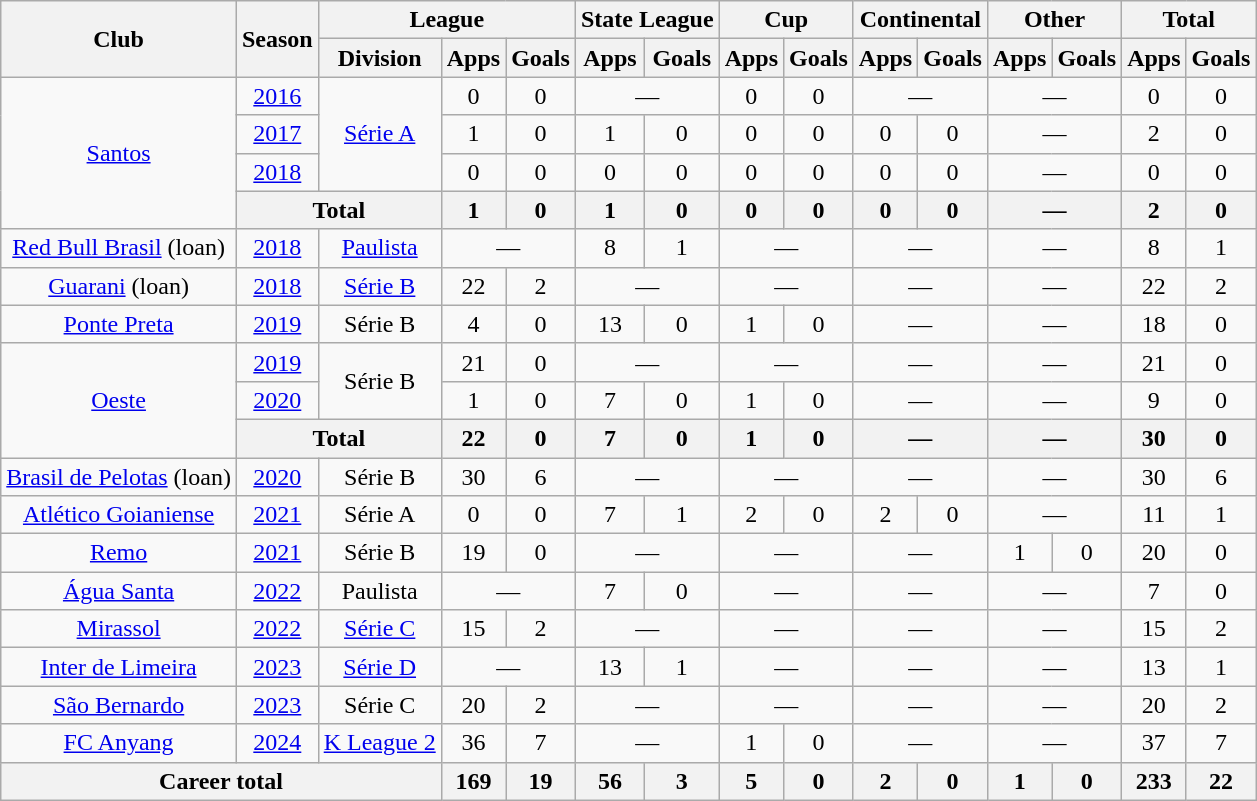<table class="wikitable" style="text-align: center;">
<tr>
<th rowspan="2">Club</th>
<th rowspan="2">Season</th>
<th colspan="3">League</th>
<th colspan="2">State League</th>
<th colspan="2">Cup</th>
<th colspan="2">Continental</th>
<th colspan="2">Other</th>
<th colspan="2">Total</th>
</tr>
<tr>
<th>Division</th>
<th>Apps</th>
<th>Goals</th>
<th>Apps</th>
<th>Goals</th>
<th>Apps</th>
<th>Goals</th>
<th>Apps</th>
<th>Goals</th>
<th>Apps</th>
<th>Goals</th>
<th>Apps</th>
<th>Goals</th>
</tr>
<tr>
<td rowspan="4" valign="center"><a href='#'>Santos</a></td>
<td><a href='#'>2016</a></td>
<td rowspan="3"><a href='#'>Série A</a></td>
<td>0</td>
<td>0</td>
<td colspan="2">—</td>
<td>0</td>
<td>0</td>
<td colspan="2">—</td>
<td colspan="2">—</td>
<td>0</td>
<td>0</td>
</tr>
<tr>
<td><a href='#'>2017</a></td>
<td>1</td>
<td>0</td>
<td>1</td>
<td>0</td>
<td>0</td>
<td>0</td>
<td>0</td>
<td>0</td>
<td colspan="2">—</td>
<td>2</td>
<td>0</td>
</tr>
<tr>
<td><a href='#'>2018</a></td>
<td>0</td>
<td>0</td>
<td>0</td>
<td>0</td>
<td>0</td>
<td>0</td>
<td>0</td>
<td>0</td>
<td colspan="2">—</td>
<td>0</td>
<td>0</td>
</tr>
<tr>
<th colspan="2">Total</th>
<th>1</th>
<th>0</th>
<th>1</th>
<th>0</th>
<th>0</th>
<th>0</th>
<th>0</th>
<th>0</th>
<th colspan="2">—</th>
<th>2</th>
<th>0</th>
</tr>
<tr>
<td valign="center"><a href='#'>Red Bull Brasil</a> (loan)</td>
<td><a href='#'>2018</a></td>
<td><a href='#'>Paulista</a></td>
<td colspan="2">—</td>
<td>8</td>
<td>1</td>
<td colspan="2">—</td>
<td colspan="2">—</td>
<td colspan="2">—</td>
<td>8</td>
<td>1</td>
</tr>
<tr>
<td valign="center"><a href='#'>Guarani</a> (loan)</td>
<td><a href='#'>2018</a></td>
<td><a href='#'>Série B</a></td>
<td>22</td>
<td>2</td>
<td colspan="2">—</td>
<td colspan="2">—</td>
<td colspan="2">—</td>
<td colspan="2">—</td>
<td>22</td>
<td>2</td>
</tr>
<tr>
<td valign="center"><a href='#'>Ponte Preta</a></td>
<td><a href='#'>2019</a></td>
<td>Série B</td>
<td>4</td>
<td>0</td>
<td>13</td>
<td>0</td>
<td>1</td>
<td>0</td>
<td colspan="2">—</td>
<td colspan="2">—</td>
<td>18</td>
<td>0</td>
</tr>
<tr>
<td rowspan="3" valign="center"><a href='#'>Oeste</a></td>
<td><a href='#'>2019</a></td>
<td rowspan="2">Série B</td>
<td>21</td>
<td>0</td>
<td colspan="2">—</td>
<td colspan="2">—</td>
<td colspan="2">—</td>
<td colspan="2">—</td>
<td>21</td>
<td>0</td>
</tr>
<tr>
<td><a href='#'>2020</a></td>
<td>1</td>
<td>0</td>
<td>7</td>
<td>0</td>
<td>1</td>
<td>0</td>
<td colspan="2">—</td>
<td colspan="2">—</td>
<td>9</td>
<td>0</td>
</tr>
<tr>
<th colspan="2">Total</th>
<th>22</th>
<th>0</th>
<th>7</th>
<th>0</th>
<th>1</th>
<th>0</th>
<th colspan="2">—</th>
<th colspan="2">—</th>
<th>30</th>
<th>0</th>
</tr>
<tr>
<td valign="center"><a href='#'>Brasil de Pelotas</a> (loan)</td>
<td><a href='#'>2020</a></td>
<td>Série B</td>
<td>30</td>
<td>6</td>
<td colspan="2">—</td>
<td colspan="2">—</td>
<td colspan="2">—</td>
<td colspan="2">—</td>
<td>30</td>
<td>6</td>
</tr>
<tr>
<td valign="center"><a href='#'>Atlético Goianiense</a></td>
<td><a href='#'>2021</a></td>
<td>Série A</td>
<td>0</td>
<td>0</td>
<td>7</td>
<td>1</td>
<td>2</td>
<td>0</td>
<td>2</td>
<td>0</td>
<td colspan="2">—</td>
<td>11</td>
<td>1</td>
</tr>
<tr>
<td valign="center"><a href='#'>Remo</a></td>
<td><a href='#'>2021</a></td>
<td>Série B</td>
<td>19</td>
<td>0</td>
<td colspan="2">—</td>
<td colspan="2">—</td>
<td colspan="2">—</td>
<td>1</td>
<td>0</td>
<td>20</td>
<td>0</td>
</tr>
<tr>
<td valign="center"><a href='#'>Água Santa</a></td>
<td><a href='#'>2022</a></td>
<td>Paulista</td>
<td colspan="2">—</td>
<td>7</td>
<td>0</td>
<td colspan="2">—</td>
<td colspan="2">—</td>
<td colspan="2">—</td>
<td>7</td>
<td>0</td>
</tr>
<tr>
<td valign="center"><a href='#'>Mirassol</a></td>
<td><a href='#'>2022</a></td>
<td><a href='#'>Série C</a></td>
<td>15</td>
<td>2</td>
<td colspan="2">—</td>
<td colspan="2">—</td>
<td colspan="2">—</td>
<td colspan="2">—</td>
<td>15</td>
<td>2</td>
</tr>
<tr>
<td valign="center"><a href='#'>Inter de Limeira</a></td>
<td><a href='#'>2023</a></td>
<td><a href='#'>Série D</a></td>
<td colspan="2">—</td>
<td>13</td>
<td>1</td>
<td colspan="2">—</td>
<td colspan="2">—</td>
<td colspan="2">—</td>
<td>13</td>
<td>1</td>
</tr>
<tr>
<td valign="center"><a href='#'>São Bernardo</a></td>
<td><a href='#'>2023</a></td>
<td>Série C</td>
<td>20</td>
<td>2</td>
<td colspan="2">—</td>
<td colspan="2">—</td>
<td colspan="2">—</td>
<td colspan="2">—</td>
<td>20</td>
<td>2</td>
</tr>
<tr>
<td valign="center"><a href='#'>FC Anyang</a></td>
<td><a href='#'>2024</a></td>
<td><a href='#'>K League 2</a></td>
<td>36</td>
<td>7</td>
<td colspan="2">—</td>
<td>1</td>
<td>0</td>
<td colspan="2">—</td>
<td colspan="2">—</td>
<td>37</td>
<td>7</td>
</tr>
<tr>
<th colspan="3"><strong>Career total</strong></th>
<th>169</th>
<th>19</th>
<th>56</th>
<th>3</th>
<th>5</th>
<th>0</th>
<th>2</th>
<th>0</th>
<th>1</th>
<th>0</th>
<th>233</th>
<th>22</th>
</tr>
</table>
